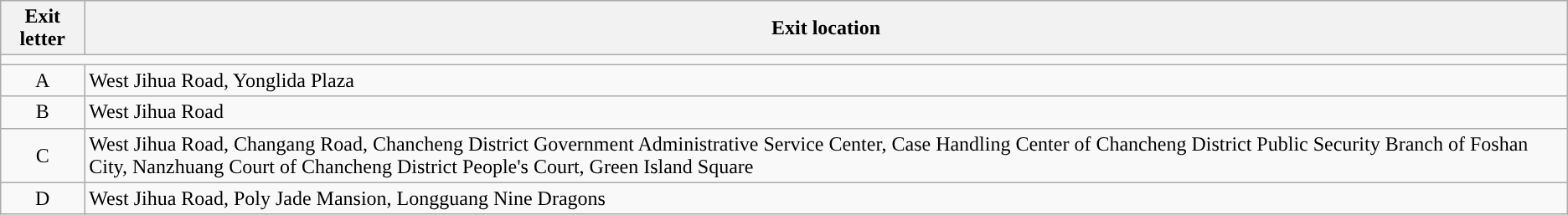<table class="wikitable">
<tr>
<th colspan=2 style="width:70px">Exit letter</th>
<th>Exit location</th>
</tr>
<tr style="background:#">
<td colspan="4"></td>
</tr>
<tr>
<td colspan=2 align=center>A</td>
<td>West Jihua Road, Yonglida Plaza</td>
</tr>
<tr>
<td colspan=2 align=center>B</td>
<td>West Jihua Road</td>
</tr>
<tr>
<td colspan=2 align=center>C</td>
<td>West Jihua Road, Changang Road, Chancheng District Government Administrative Service Center, Case Handling Center of Chancheng District Public Security Branch of Foshan City, Nanzhuang Court of Chancheng District People's Court, Green Island Square</td>
</tr>
<tr>
<td colspan=2 align=center>D</td>
<td>West Jihua Road, Poly Jade Mansion, Longguang Nine Dragons</td>
</tr>
</table>
